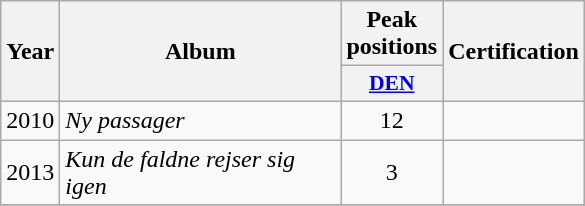<table class="wikitable">
<tr>
<th align="center" rowspan="2" width="10">Year</th>
<th align="center" rowspan="2" width="180">Album</th>
<th align="center" colspan="1" width="20">Peak positions</th>
<th align="center" rowspan="2" width="70">Certification</th>
</tr>
<tr>
<th scope="col" style="width:3em;font-size:90%;"><a href='#'>DEN</a><br></th>
</tr>
<tr>
<td style="text-align:center;">2010</td>
<td><em>Ny passager</em></td>
<td style="text-align:center;">12</td>
<td style="text-align:center;"></td>
</tr>
<tr>
<td style="text-align:center;">2013</td>
<td><em>Kun de faldne rejser sig igen</em></td>
<td style="text-align:center;">3</td>
<td style="text-align:center;"></td>
</tr>
<tr>
</tr>
</table>
